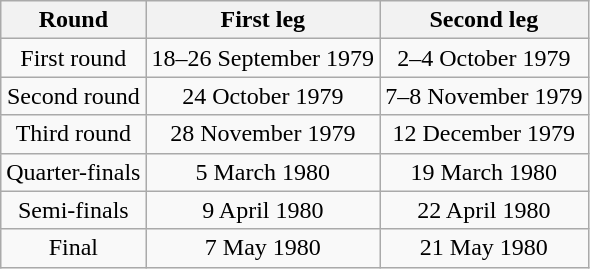<table class="wikitable" style="text-align:center">
<tr>
<th>Round</th>
<th>First leg</th>
<th>Second leg</th>
</tr>
<tr>
<td>First round</td>
<td>18–26 September 1979</td>
<td>2–4 October 1979</td>
</tr>
<tr>
<td>Second round</td>
<td>24 October 1979</td>
<td>7–8 November 1979</td>
</tr>
<tr>
<td>Third round</td>
<td>28 November 1979</td>
<td>12 December 1979</td>
</tr>
<tr>
<td>Quarter-finals</td>
<td>5 March 1980</td>
<td>19 March 1980</td>
</tr>
<tr>
<td>Semi-finals</td>
<td>9 April 1980</td>
<td>22 April 1980</td>
</tr>
<tr>
<td>Final</td>
<td>7 May 1980</td>
<td>21 May 1980</td>
</tr>
</table>
